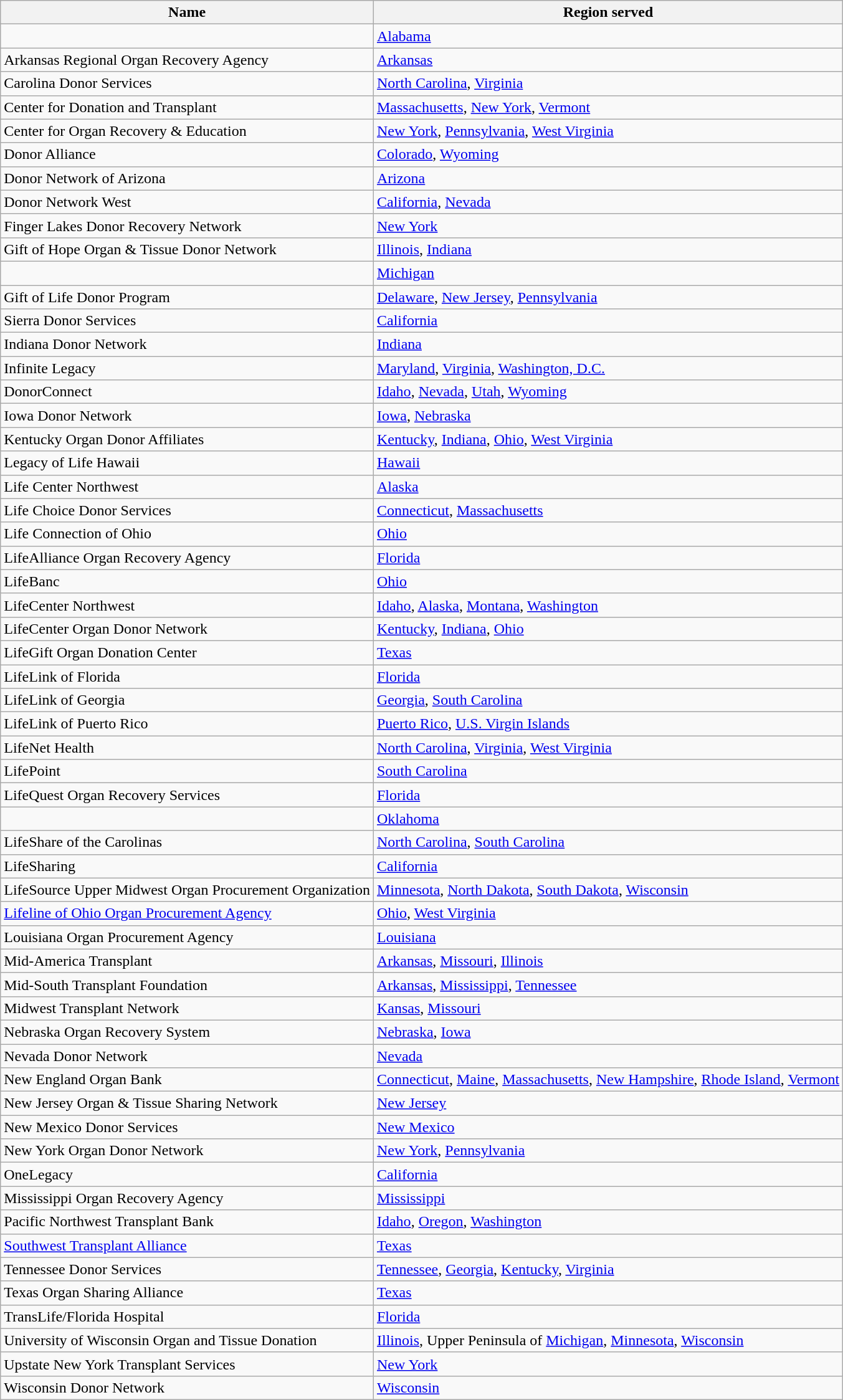<table class="wikitable sortable">
<tr>
<th>Name</th>
<th>Region served</th>
</tr>
<tr>
<td></td>
<td><a href='#'>Alabama</a></td>
</tr>
<tr>
<td>Arkansas Regional Organ Recovery Agency</td>
<td><a href='#'>Arkansas</a></td>
</tr>
<tr>
<td>Carolina Donor Services</td>
<td><a href='#'>North Carolina</a>, <a href='#'>Virginia</a></td>
</tr>
<tr>
<td>Center for Donation and Transplant</td>
<td><a href='#'>Massachusetts</a>, <a href='#'>New York</a>, <a href='#'>Vermont</a></td>
</tr>
<tr>
<td>Center for Organ Recovery & Education</td>
<td><a href='#'>New York</a>, <a href='#'>Pennsylvania</a>, <a href='#'>West Virginia</a></td>
</tr>
<tr>
<td>Donor Alliance</td>
<td><a href='#'>Colorado</a>, <a href='#'>Wyoming</a></td>
</tr>
<tr>
<td>Donor Network of Arizona</td>
<td><a href='#'>Arizona</a></td>
</tr>
<tr>
<td>Donor Network West</td>
<td><a href='#'>California</a>, <a href='#'>Nevada</a></td>
</tr>
<tr>
<td>Finger Lakes Donor Recovery Network</td>
<td><a href='#'>New York</a></td>
</tr>
<tr>
<td>Gift of Hope Organ & Tissue Donor Network</td>
<td><a href='#'>Illinois</a>, <a href='#'>Indiana</a></td>
</tr>
<tr>
<td></td>
<td><a href='#'>Michigan</a></td>
</tr>
<tr>
<td>Gift of Life Donor Program</td>
<td><a href='#'>Delaware</a>, <a href='#'>New Jersey</a>, <a href='#'>Pennsylvania</a></td>
</tr>
<tr>
<td>Sierra Donor Services</td>
<td><a href='#'>California</a></td>
</tr>
<tr>
<td>Indiana Donor Network</td>
<td><a href='#'>Indiana</a></td>
</tr>
<tr>
<td>Infinite Legacy</td>
<td><a href='#'>Maryland</a>, <a href='#'>Virginia</a>, <a href='#'>Washington, D.C.</a></td>
</tr>
<tr>
<td>DonorConnect</td>
<td><a href='#'>Idaho</a>, <a href='#'>Nevada</a>, <a href='#'>Utah</a>, <a href='#'>Wyoming</a></td>
</tr>
<tr>
<td>Iowa Donor Network</td>
<td><a href='#'>Iowa</a>, <a href='#'>Nebraska</a></td>
</tr>
<tr>
<td>Kentucky Organ Donor Affiliates</td>
<td><a href='#'>Kentucky</a>, <a href='#'>Indiana</a>, <a href='#'>Ohio</a>, <a href='#'>West Virginia</a></td>
</tr>
<tr>
<td>Legacy of Life Hawaii</td>
<td><a href='#'>Hawaii</a></td>
</tr>
<tr>
<td>Life Center Northwest</td>
<td><a href='#'>Alaska</a></td>
</tr>
<tr>
<td>Life Choice Donor Services</td>
<td><a href='#'>Connecticut</a>, <a href='#'>Massachusetts</a></td>
</tr>
<tr>
<td>Life Connection of Ohio</td>
<td><a href='#'>Ohio</a></td>
</tr>
<tr>
<td>LifeAlliance Organ Recovery Agency</td>
<td><a href='#'>Florida</a></td>
</tr>
<tr>
<td>LifeBanc</td>
<td><a href='#'>Ohio</a></td>
</tr>
<tr>
<td>LifeCenter Northwest</td>
<td><a href='#'>Idaho</a>, <a href='#'>Alaska</a>, <a href='#'>Montana</a>, <a href='#'>Washington</a></td>
</tr>
<tr>
<td>LifeCenter Organ Donor Network</td>
<td><a href='#'>Kentucky</a>, <a href='#'>Indiana</a>, <a href='#'>Ohio</a></td>
</tr>
<tr>
<td>LifeGift Organ Donation Center</td>
<td><a href='#'>Texas</a></td>
</tr>
<tr>
<td>LifeLink of Florida</td>
<td><a href='#'>Florida</a></td>
</tr>
<tr>
<td>LifeLink of Georgia</td>
<td><a href='#'>Georgia</a>, <a href='#'>South Carolina</a></td>
</tr>
<tr>
<td>LifeLink of Puerto Rico</td>
<td><a href='#'>Puerto Rico</a>, <a href='#'>U.S. Virgin Islands</a></td>
</tr>
<tr>
<td>LifeNet Health</td>
<td><a href='#'>North Carolina</a>, <a href='#'>Virginia</a>, <a href='#'>West Virginia</a></td>
</tr>
<tr>
<td>LifePoint</td>
<td><a href='#'>South Carolina</a></td>
</tr>
<tr>
<td>LifeQuest Organ Recovery Services</td>
<td><a href='#'>Florida</a></td>
</tr>
<tr>
<td></td>
<td><a href='#'>Oklahoma</a></td>
</tr>
<tr>
<td>LifeShare of the Carolinas</td>
<td><a href='#'>North Carolina</a>, <a href='#'>South Carolina</a></td>
</tr>
<tr>
<td>LifeSharing</td>
<td><a href='#'>California</a></td>
</tr>
<tr>
<td>LifeSource Upper Midwest Organ Procurement Organization</td>
<td><a href='#'>Minnesota</a>, <a href='#'>North Dakota</a>, <a href='#'>South Dakota</a>, <a href='#'>Wisconsin</a></td>
</tr>
<tr>
<td><a href='#'>Lifeline of Ohio Organ Procurement Agency</a></td>
<td><a href='#'>Ohio</a>, <a href='#'>West Virginia</a></td>
</tr>
<tr>
<td>Louisiana Organ Procurement Agency</td>
<td><a href='#'>Louisiana</a></td>
</tr>
<tr>
<td>Mid-America Transplant</td>
<td><a href='#'>Arkansas</a>, <a href='#'>Missouri</a>, <a href='#'>Illinois</a></td>
</tr>
<tr>
<td>Mid-South Transplant Foundation</td>
<td><a href='#'>Arkansas</a>, <a href='#'>Mississippi</a>, <a href='#'>Tennessee</a></td>
</tr>
<tr>
<td>Midwest Transplant Network</td>
<td><a href='#'>Kansas</a>, <a href='#'>Missouri</a></td>
</tr>
<tr>
<td>Nebraska Organ Recovery System</td>
<td><a href='#'>Nebraska</a>, <a href='#'>Iowa</a></td>
</tr>
<tr>
<td>Nevada Donor Network</td>
<td><a href='#'>Nevada</a></td>
</tr>
<tr>
<td>New England Organ Bank</td>
<td><a href='#'>Connecticut</a>, <a href='#'>Maine</a>, <a href='#'>Massachusetts</a>, <a href='#'>New Hampshire</a>, <a href='#'>Rhode Island</a>, <a href='#'>Vermont</a></td>
</tr>
<tr>
<td>New Jersey Organ & Tissue Sharing Network</td>
<td><a href='#'>New Jersey</a></td>
</tr>
<tr>
<td>New Mexico Donor Services</td>
<td><a href='#'>New Mexico</a></td>
</tr>
<tr>
<td>New York Organ Donor Network</td>
<td><a href='#'>New York</a>, <a href='#'>Pennsylvania</a></td>
</tr>
<tr>
<td>OneLegacy</td>
<td><a href='#'>California</a></td>
</tr>
<tr>
<td>Mississippi Organ Recovery Agency</td>
<td><a href='#'>Mississippi</a></td>
</tr>
<tr>
<td>Pacific Northwest Transplant Bank</td>
<td><a href='#'>Idaho</a>, <a href='#'>Oregon</a>, <a href='#'>Washington</a></td>
</tr>
<tr>
<td><a href='#'>Southwest Transplant Alliance</a></td>
<td><a href='#'>Texas</a></td>
</tr>
<tr>
<td>Tennessee Donor Services</td>
<td><a href='#'>Tennessee</a>, <a href='#'>Georgia</a>, <a href='#'>Kentucky</a>, <a href='#'>Virginia</a></td>
</tr>
<tr>
<td>Texas Organ Sharing Alliance</td>
<td><a href='#'>Texas</a></td>
</tr>
<tr>
<td>TransLife/Florida Hospital</td>
<td><a href='#'>Florida</a></td>
</tr>
<tr>
<td>University of Wisconsin Organ and Tissue Donation</td>
<td><a href='#'>Illinois</a>, Upper Peninsula of <a href='#'>Michigan</a>, <a href='#'>Minnesota</a>, <a href='#'>Wisconsin</a></td>
</tr>
<tr>
<td>Upstate New York Transplant Services</td>
<td><a href='#'>New York</a></td>
</tr>
<tr>
<td>Wisconsin Donor Network</td>
<td><a href='#'>Wisconsin</a></td>
</tr>
</table>
